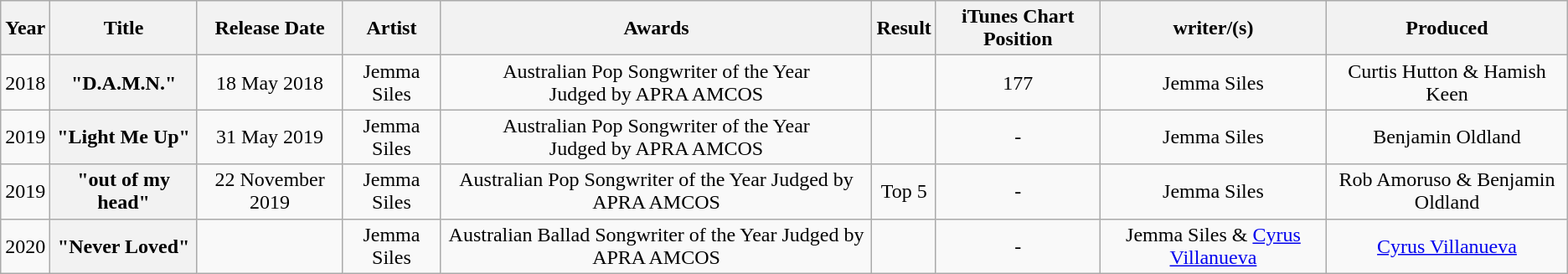<table class="wikitable sortable" style="text-align:center;">
<tr>
<th>Year</th>
<th scope="col">Title</th>
<th scope="col">Release Date</th>
<th scope="col">Artist</th>
<th scope="col">Awards</th>
<th>Result</th>
<th scope="col">iTunes Chart Position</th>
<th scope="col">writer/(s)</th>
<th scope="col">Produced</th>
</tr>
<tr>
<td>2018</td>
<th scope="row">"D.A.M.N."</th>
<td>18 May 2018</td>
<td>Jemma Siles</td>
<td>Australian Pop  Songwriter of the Year<br>Judged by APRA AMCOS</td>
<td></td>
<td>177</td>
<td>Jemma Siles</td>
<td>Curtis Hutton & Hamish Keen</td>
</tr>
<tr>
<td>2019</td>
<th scope="row">"Light Me Up"</th>
<td>31 May 2019</td>
<td>Jemma Siles</td>
<td>Australian Pop Songwriter of the Year<br>Judged by APRA AMCOS </td>
<td></td>
<td>-</td>
<td>Jemma Siles</td>
<td>Benjamin Oldland</td>
</tr>
<tr>
<td>2019</td>
<th scope="row">"out of my head"</th>
<td>22 November 2019</td>
<td>Jemma Siles</td>
<td>Australian Pop Songwriter of the Year Judged by APRA AMCOS</td>
<td> Top 5</td>
<td>-</td>
<td>Jemma Siles</td>
<td>Rob Amoruso & Benjamin Oldland</td>
</tr>
<tr>
<td>2020</td>
<th>"Never Loved"</th>
<td></td>
<td>Jemma Siles</td>
<td>Australian Ballad Songwriter of the Year  Judged by APRA AMCOS</td>
<td></td>
<td>-</td>
<td>Jemma Siles & <a href='#'>Cyrus Villanueva</a></td>
<td><a href='#'>Cyrus Villanueva</a></td>
</tr>
</table>
